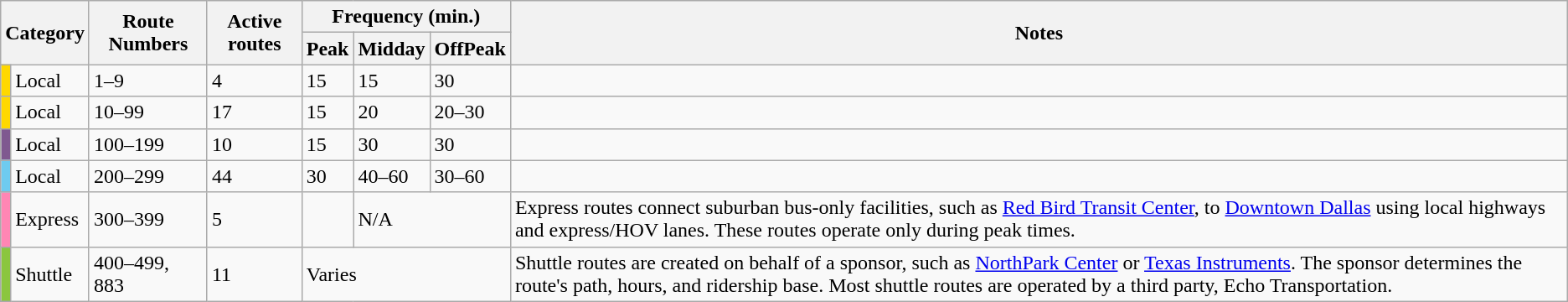<table class="wikitable">
<tr>
<th colspan="2" rowspan="2">Category</th>
<th rowspan="2">Route Numbers</th>
<th rowspan="2">Active routes</th>
<th colspan="3">Frequency (min.)</th>
<th rowspan="2">Notes</th>
</tr>
<tr>
<th>Peak</th>
<th>Midday</th>
<th>OffPeak</th>
</tr>
<tr>
<td style="background:#ffd800;"></td>
<td>Local</td>
<td>1–9</td>
<td>4</td>
<td>15</td>
<td>15</td>
<td>30</td>
<td></td>
</tr>
<tr>
<td style="background:#ffd800;"></td>
<td>Local</td>
<td>10–99</td>
<td>17</td>
<td>15</td>
<td>20</td>
<td>20–30</td>
<td></td>
</tr>
<tr>
<td style="background:#7f5990;"></td>
<td>Local</td>
<td>100–199</td>
<td>10</td>
<td>15</td>
<td>30</td>
<td>30</td>
<td></td>
</tr>
<tr>
<td style="background:#6ecbef;"></td>
<td>Local</td>
<td>200–299</td>
<td>44</td>
<td>30</td>
<td>40–60</td>
<td>30–60</td>
<td></td>
</tr>
<tr>
<td style="background:#ff86b4;"></td>
<td>Express</td>
<td>300–399</td>
<td>5</td>
<td></td>
<td colspan="2">N/A</td>
<td>Express routes connect suburban bus-only facilities, such as <a href='#'>Red Bird Transit Center</a>, to <a href='#'>Downtown Dallas</a> using local highways and express/HOV lanes. These routes operate only during peak times.</td>
</tr>
<tr>
<td style="background:#8bc63e;"></td>
<td>Shuttle</td>
<td>400–499, 883</td>
<td>11</td>
<td colspan="3">Varies</td>
<td>Shuttle routes are created on behalf of a sponsor, such as <a href='#'>NorthPark Center</a> or <a href='#'>Texas Instruments</a>. The sponsor determines the route's path, hours, and ridership base. Most shuttle routes are operated by a third party, Echo Transportation.</td>
</tr>
</table>
